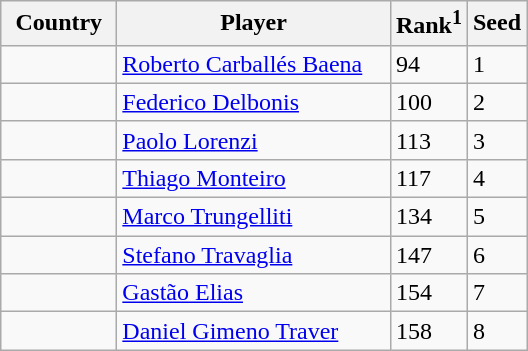<table class="sortable wikitable">
<tr>
<th width="70">Country</th>
<th width="175">Player</th>
<th>Rank<sup>1</sup></th>
<th>Seed</th>
</tr>
<tr>
<td></td>
<td><a href='#'>Roberto Carballés Baena</a></td>
<td>94</td>
<td>1</td>
</tr>
<tr>
<td></td>
<td><a href='#'>Federico Delbonis</a></td>
<td>100</td>
<td>2</td>
</tr>
<tr>
<td></td>
<td><a href='#'>Paolo Lorenzi</a></td>
<td>113</td>
<td>3</td>
</tr>
<tr>
<td></td>
<td><a href='#'>Thiago Monteiro</a></td>
<td>117</td>
<td>4</td>
</tr>
<tr>
<td></td>
<td><a href='#'>Marco Trungelliti</a></td>
<td>134</td>
<td>5</td>
</tr>
<tr>
<td></td>
<td><a href='#'>Stefano Travaglia</a></td>
<td>147</td>
<td>6</td>
</tr>
<tr>
<td></td>
<td><a href='#'>Gastão Elias</a></td>
<td>154</td>
<td>7</td>
</tr>
<tr>
<td></td>
<td><a href='#'>Daniel Gimeno Traver</a></td>
<td>158</td>
<td>8</td>
</tr>
</table>
